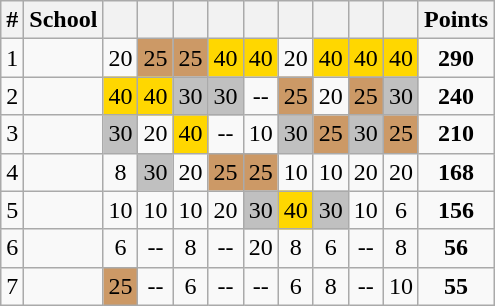<table class=wikitable style="text-align:center;">
<tr>
<th>#</th>
<th>School</th>
<th></th>
<th></th>
<th></th>
<th></th>
<th></th>
<th></th>
<th></th>
<th></th>
<th></th>
<th>Points</th>
</tr>
<tr>
<td>1</td>
<td align=left></td>
<td>20</td>
<td bgcolor=#CC9966>25</td>
<td bgcolor=#CC9966>25</td>
<td bgcolor=gold>40</td>
<td bgcolor=gold>40</td>
<td>20</td>
<td bgcolor=gold>40</td>
<td bgcolor=gold>40</td>
<td bgcolor=gold>40</td>
<td><strong>290</strong></td>
</tr>
<tr>
<td>2</td>
<td align=left></td>
<td bgcolor=gold>40</td>
<td bgcolor=gold>40</td>
<td bgcolor=silver>30</td>
<td bgcolor=silver>30</td>
<td>--</td>
<td bgcolor=#CC9966>25</td>
<td>20</td>
<td bgcolor=#CC9966>25</td>
<td bgcolor=silver>30</td>
<td><strong>240</strong></td>
</tr>
<tr>
<td>3</td>
<td align=left></td>
<td bgcolor=silver>30</td>
<td>20</td>
<td bgcolor=gold>40</td>
<td>--</td>
<td>10</td>
<td bgcolor=silver>30</td>
<td bgcolor=#CC9966>25</td>
<td bgcolor=silver>30</td>
<td bgcolor=#CC9966>25</td>
<td><strong>210</strong></td>
</tr>
<tr>
<td>4</td>
<td align=left></td>
<td>8</td>
<td bgcolor=silver>30</td>
<td>20</td>
<td bgcolor=#CC9966>25</td>
<td bgcolor=#CC9966>25</td>
<td>10</td>
<td>10</td>
<td>20</td>
<td>20</td>
<td><strong>168</strong></td>
</tr>
<tr>
<td>5</td>
<td align=left></td>
<td>10</td>
<td>10</td>
<td>10</td>
<td>20</td>
<td bgcolor=silver>30</td>
<td bgcolor=gold>40</td>
<td bgcolor=silver>30</td>
<td>10</td>
<td>6</td>
<td><strong>156</strong></td>
</tr>
<tr>
<td>6</td>
<td align=left><strong></strong></td>
<td>6</td>
<td>--</td>
<td>8</td>
<td>--</td>
<td>20</td>
<td>8</td>
<td>6</td>
<td>--</td>
<td>8</td>
<td><strong>56</strong></td>
</tr>
<tr>
<td>7</td>
<td align=left></td>
<td bgcolor=#CC9966>25</td>
<td>--</td>
<td>6</td>
<td>--</td>
<td>--</td>
<td>6</td>
<td>8</td>
<td>--</td>
<td>10</td>
<td><strong>55</strong></td>
</tr>
</table>
